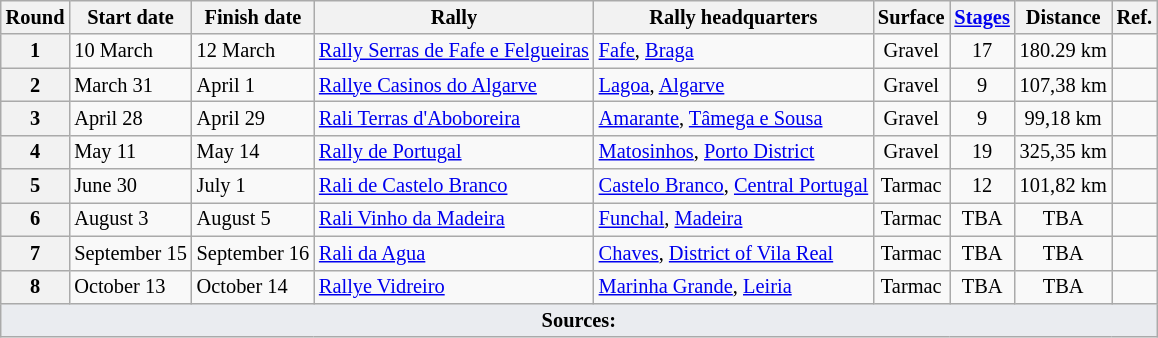<table class="wikitable" style="font-size: 85%">
<tr>
<th>Round</th>
<th>Start date</th>
<th>Finish date</th>
<th>Rally</th>
<th>Rally headquarters</th>
<th>Surface</th>
<th><a href='#'>Stages</a></th>
<th>Distance</th>
<th>Ref.</th>
</tr>
<tr>
<th>1</th>
<td>10 March</td>
<td>12 March</td>
<td> <a href='#'>Rally Serras de Fafe e Felgueiras</a></td>
<td><a href='#'>Fafe</a>, <a href='#'>Braga</a></td>
<td align="center">Gravel</td>
<td align="center">17</td>
<td align="center">180.29 km</td>
<td align="center"></td>
</tr>
<tr>
<th>2</th>
<td>March 31</td>
<td>April 1</td>
<td> <a href='#'>Rallye Casinos do Algarve</a></td>
<td><a href='#'>Lagoa</a>, <a href='#'>Algarve</a></td>
<td align="center">Gravel</td>
<td align="center">9</td>
<td align="center">107,38 km</td>
<td align="center"></td>
</tr>
<tr>
<th>3</th>
<td>April 28</td>
<td>April 29</td>
<td> <a href='#'>Rali Terras d'Aboboreira</a></td>
<td><a href='#'>Amarante</a>, <a href='#'>Tâmega e Sousa</a></td>
<td align="center">Gravel</td>
<td align="center">9</td>
<td align="center">99,18 km</td>
<td align="center"></td>
</tr>
<tr>
<th>4</th>
<td>May 11</td>
<td>May 14</td>
<td> <a href='#'>Rally de Portugal</a></td>
<td><a href='#'>Matosinhos</a>, <a href='#'>Porto District</a></td>
<td align="center">Gravel</td>
<td align="center">19</td>
<td align="center">325,35 km</td>
<td align="center"></td>
</tr>
<tr>
<th>5</th>
<td>June  30</td>
<td>July 1</td>
<td> <a href='#'>Rali de Castelo Branco</a></td>
<td><a href='#'>Castelo Branco</a>, <a href='#'>Central Portugal</a></td>
<td align="center">Tarmac</td>
<td align="center">12</td>
<td align="center">101,82 km</td>
<td align="center"></td>
</tr>
<tr>
<th>6</th>
<td>August 3</td>
<td>August 5</td>
<td> <a href='#'>Rali Vinho da Madeira</a></td>
<td><a href='#'>Funchal</a>, <a href='#'>Madeira</a></td>
<td align="center">Tarmac</td>
<td align="center">TBA</td>
<td align="center">TBA</td>
<td align="center"></td>
</tr>
<tr>
<th>7</th>
<td>September 15</td>
<td>September 16</td>
<td> <a href='#'>Rali da Agua</a></td>
<td><a href='#'>Chaves</a>, <a href='#'>District of Vila Real</a></td>
<td align="center">Tarmac</td>
<td align="center">TBA</td>
<td align="center">TBA</td>
<td align="center"></td>
</tr>
<tr>
<th>8</th>
<td>October 13</td>
<td>October 14</td>
<td> <a href='#'>Rallye Vidreiro</a></td>
<td><a href='#'>Marinha Grande</a>, <a href='#'>Leiria</a></td>
<td align="center">Tarmac</td>
<td align="center">TBA</td>
<td align="center">TBA</td>
<td align="center"></td>
</tr>
<tr>
<td colspan="9" style="background-color:#EAECF0;text-align:center"><strong>Sources:</strong></td>
</tr>
</table>
